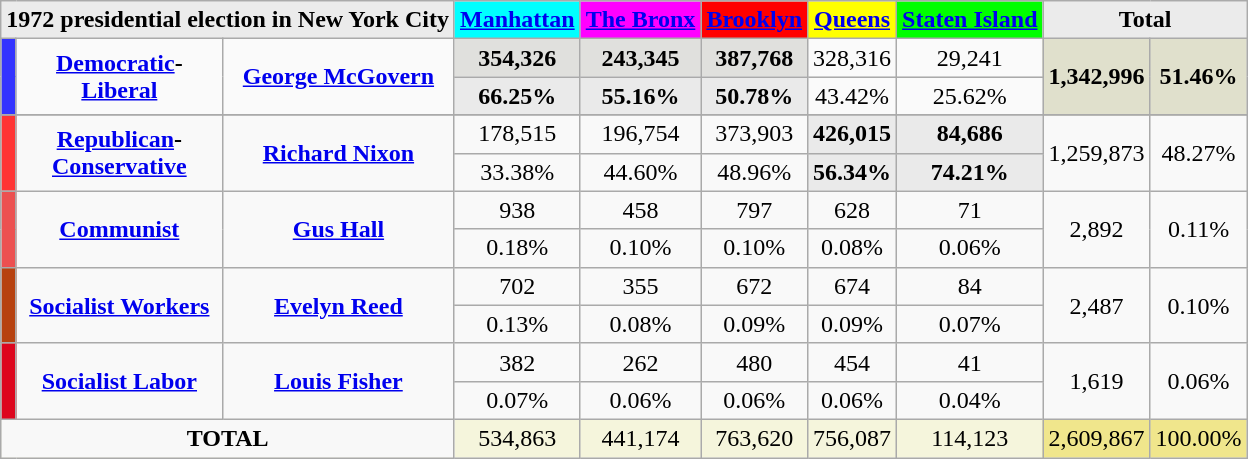<table class="wikitable" style="text-align:center;">
<tr style="text-align:center;">
<td colspan="3" style="background:#ebebeb;"><strong>1972 presidential election in New York City</strong></td>
<td style="background:aqua;"><strong><a href='#'>Manhattan</a></strong></td>
<td style="background:magenta;"><strong><a href='#'>The Bronx</a></strong></td>
<td style="background:red;"><strong><a href='#'>Brooklyn</a></strong></td>
<td style="background:yellow;"><strong><a href='#'>Queens</a></strong></td>
<td style="background:lime;"><strong><a href='#'>Staten Island</a></strong></td>
<td colspan="2"; style="background:#ebebeb;"><strong>Total</strong></td>
</tr>
<tr style="background:#e0e0dd;">
<th rowspan="2"; style="background-color:#3333FF; width: 3px"></th>
<td rowspan="2"; style="background:#fafafa; style="width: 130px"><strong><a href='#'>Democratic</a>-<br><a href='#'>Liberal</a></strong></td>
<td rowspan="2" style="background:#fafafa; style="text-align:center;"><strong><a href='#'>George McGovern</a></strong></td>
<td><strong>354,326</strong></td>
<td><strong>243,345</strong></td>
<td><strong>387,768</strong></td>
<td style="background:#fafafa;">328,316</td>
<td style="background:#fafafa;">29,241</td>
<td rowspan="2"; style="background:#e0e0cc;"><strong>1,342,996</strong></td>
<td rowspan="2"; style="background:#e0e0cc;"><strong>51.46%</strong></td>
</tr>
<tr style="background:#eaeaea;">
<td><strong>66.25%</strong></td>
<td><strong>55.16%</strong></td>
<td><strong>50.78%</strong></td>
<td style="background:#fafafa;">43.42%</td>
<td style="background:#fafafa;">25.62%</td>
</tr>
<tr style="background:#e0e0dd;">
</tr>
<tr>
<th rowspan="2"; style="background-color:#FF3333; width: 3px"></th>
<td rowspan="2"; style="width: 130px"><strong><a href='#'>Republican</a>-<br><a href='#'>Conservative</a></strong></td>
<td rowspan="2" text-align:center;"><strong><a href='#'>Richard Nixon</a></strong></td>
<td>178,515</td>
<td>196,754</td>
<td>373,903</td>
<td style="background:#eaeaea;"><strong>426,015</strong></td>
<td style="background:#eaeaea;"><strong>84,686</strong></td>
<td rowspan="2";>1,259,873</td>
<td rowspan="2";>48.27%</td>
</tr>
<tr>
<td>33.38%</td>
<td>44.60%</td>
<td>48.96%</td>
<td style="background:#eaeaea;"><strong>56.34%</strong></td>
<td style="background:#eaeaea;"><strong>74.21%</strong></td>
</tr>
<tr>
<th rowspan="2"; style="background-color:#EC5050; width: 3px"></th>
<td rowspan="2"; style="width: 130px"><strong><a href='#'>Communist</a></strong></td>
<td rowspan="2" style="text-align:center;"><strong><a href='#'>Gus Hall</a></strong></td>
<td>938</td>
<td>458</td>
<td>797</td>
<td>628</td>
<td>71</td>
<td rowspan="2";>2,892</td>
<td rowspan="2";>0.11%</td>
</tr>
<tr>
<td>0.18%</td>
<td>0.10%</td>
<td>0.10%</td>
<td>0.08%</td>
<td>0.06%</td>
</tr>
<tr>
<th rowspan="2"; style="background-color:#B7410E; width: 3px"></th>
<td rowspan="2"; style="width: 130px"><strong><a href='#'>Socialist Workers</a></strong></td>
<td rowspan="2" style="text-align:center;"><strong><a href='#'>Evelyn Reed</a></strong></td>
<td>702</td>
<td>355</td>
<td>672</td>
<td>674</td>
<td>84</td>
<td rowspan="2";>2,487</td>
<td rowspan="2";>0.10%</td>
</tr>
<tr>
<td>0.13%</td>
<td>0.08%</td>
<td>0.09%</td>
<td>0.09%</td>
<td>0.07%</td>
</tr>
<tr>
<th rowspan="2"; style="background-color:#DD051D; width: 3px"></th>
<td rowspan="2"; style="width: 130px"><strong><a href='#'>Socialist Labor</a></strong></td>
<td rowspan="2" style="text-align:center;"><strong><a href='#'>Louis Fisher</a></strong></td>
<td>382</td>
<td>262</td>
<td>480</td>
<td>454</td>
<td>41</td>
<td rowspan="2";>1,619</td>
<td rowspan="2";>0.06%</td>
</tr>
<tr>
<td>0.07%</td>
<td>0.06%</td>
<td>0.06%</td>
<td>0.06%</td>
<td>0.04%</td>
</tr>
<tr style="background:beige;">
<td colspan="3"; style="background:#f8f8f8;"><strong>TOTAL</strong></td>
<td>534,863</td>
<td>441,174</td>
<td>763,620</td>
<td>756,087</td>
<td>114,123</td>
<td bgcolor="khaki">2,609,867</td>
<td bgcolor="khaki">100.00%</td>
</tr>
</table>
